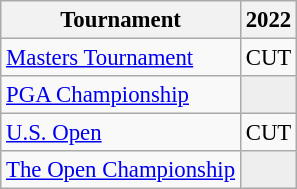<table class="wikitable" style="font-size:95%;text-align:center;">
<tr>
<th>Tournament</th>
<th>2022</th>
</tr>
<tr>
<td align=left><a href='#'>Masters Tournament</a></td>
<td>CUT</td>
</tr>
<tr>
<td align=left><a href='#'>PGA Championship</a></td>
<td style="background:#eeeeee;"></td>
</tr>
<tr>
<td align=left><a href='#'>U.S. Open</a></td>
<td>CUT</td>
</tr>
<tr>
<td align=left><a href='#'>The Open Championship</a></td>
<td style="background:#eeeeee;"></td>
</tr>
</table>
